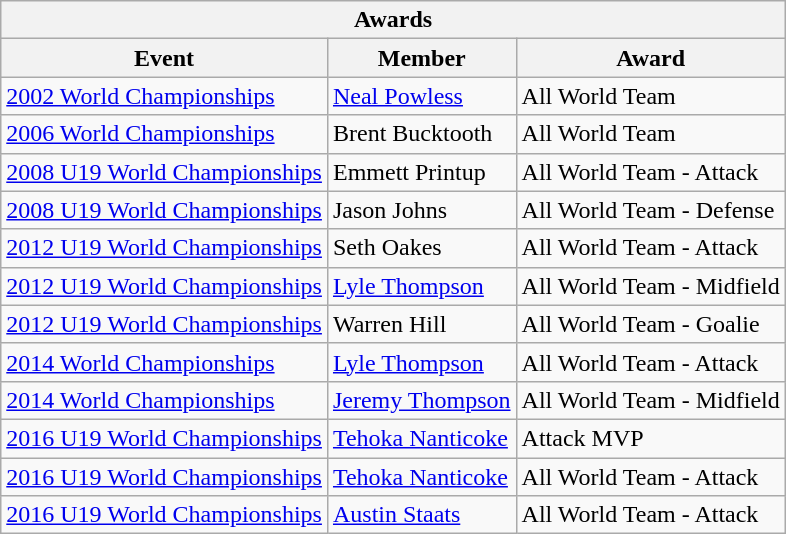<table class="wikitable" style="text-align: left;">
<tr>
<th colspan="3">Awards</th>
</tr>
<tr>
<th>Event</th>
<th>Member</th>
<th>Award</th>
</tr>
<tr>
<td><a href='#'>2002 World Championships</a></td>
<td><a href='#'>Neal Powless</a></td>
<td>All World Team</td>
</tr>
<tr>
<td><a href='#'>2006 World Championships</a></td>
<td>Brent Bucktooth</td>
<td>All World Team</td>
</tr>
<tr>
<td><a href='#'>2008 U19 World Championships</a></td>
<td>Emmett Printup</td>
<td>All World Team - Attack</td>
</tr>
<tr |->
<td><a href='#'>2008 U19 World Championships</a></td>
<td>Jason Johns</td>
<td>All World Team - Defense</td>
</tr>
<tr>
<td><a href='#'>2012 U19 World Championships</a></td>
<td>Seth Oakes</td>
<td>All World Team - Attack</td>
</tr>
<tr>
<td><a href='#'>2012 U19 World Championships</a></td>
<td><a href='#'>Lyle Thompson</a></td>
<td>All World Team - Midfield</td>
</tr>
<tr>
<td><a href='#'>2012 U19 World Championships</a></td>
<td>Warren Hill</td>
<td>All World Team - Goalie</td>
</tr>
<tr>
<td><a href='#'>2014 World Championships</a></td>
<td><a href='#'>Lyle Thompson</a></td>
<td>All World Team - Attack</td>
</tr>
<tr>
<td><a href='#'>2014 World Championships</a></td>
<td><a href='#'>Jeremy Thompson</a></td>
<td>All World Team - Midfield</td>
</tr>
<tr>
<td><a href='#'>2016 U19 World Championships</a></td>
<td><a href='#'>Tehoka Nanticoke</a></td>
<td>Attack MVP</td>
</tr>
<tr>
<td><a href='#'>2016 U19 World Championships</a></td>
<td><a href='#'>Tehoka Nanticoke</a></td>
<td>All World Team - Attack</td>
</tr>
<tr>
<td><a href='#'>2016 U19 World Championships</a></td>
<td><a href='#'>Austin Staats</a></td>
<td>All World Team - Attack</td>
</tr>
</table>
